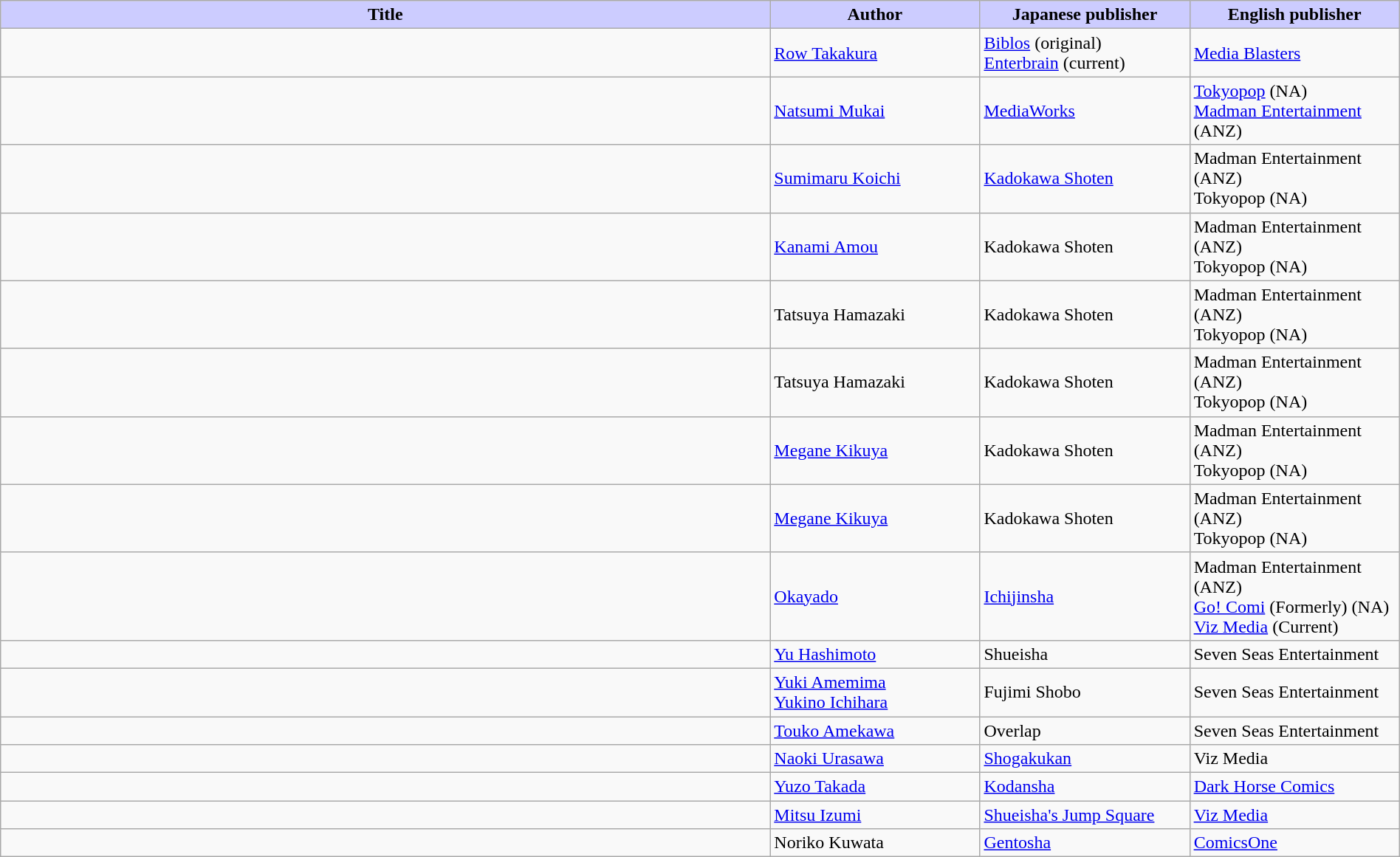<table class="wikitable" style="width: 100%;">
<tr>
<th style="background: #ccf;">Title</th>
<th style="background: #ccf; width: 15%;">Author</th>
<th style="background: #ccf; width: 15%;">Japanese publisher</th>
<th style="background: #ccf; width: 15%;">English publisher</th>
</tr>
<tr>
<td></td>
<td><a href='#'>Row Takakura</a></td>
<td><a href='#'>Biblos</a> (original)<br><a href='#'>Enterbrain</a> (current)</td>
<td><a href='#'>Media Blasters</a></td>
</tr>
<tr>
<td></td>
<td><a href='#'>Natsumi Mukai</a></td>
<td><a href='#'>MediaWorks</a></td>
<td><a href='#'>Tokyopop</a> (NA) <br> <a href='#'>Madman Entertainment</a> (ANZ)</td>
</tr>
<tr>
<td></td>
<td><a href='#'>Sumimaru Koichi</a></td>
<td><a href='#'>Kadokawa Shoten</a></td>
<td>Madman Entertainment (ANZ)<br>Tokyopop (NA)</td>
</tr>
<tr>
<td></td>
<td><a href='#'>Kanami Amou</a></td>
<td>Kadokawa Shoten</td>
<td>Madman Entertainment (ANZ)<br>Tokyopop (NA)</td>
</tr>
<tr>
<td></td>
<td>Tatsuya Hamazaki</td>
<td>Kadokawa Shoten</td>
<td>Madman Entertainment (ANZ)<br>Tokyopop (NA)</td>
</tr>
<tr>
<td></td>
<td>Tatsuya Hamazaki</td>
<td>Kadokawa Shoten</td>
<td>Madman Entertainment (ANZ)<br>Tokyopop (NA)</td>
</tr>
<tr>
<td></td>
<td><a href='#'>Megane Kikuya</a></td>
<td>Kadokawa Shoten</td>
<td>Madman Entertainment (ANZ)<br>Tokyopop (NA)</td>
</tr>
<tr>
<td></td>
<td><a href='#'>Megane Kikuya</a></td>
<td>Kadokawa Shoten</td>
<td>Madman Entertainment (ANZ)<br>Tokyopop (NA)</td>
</tr>
<tr>
<td></td>
<td><a href='#'>Okayado</a></td>
<td><a href='#'>Ichijinsha</a></td>
<td>Madman Entertainment (ANZ)<br><a href='#'>Go! Comi</a> (Formerly) (NA)<br><a href='#'>Viz Media</a> (Current)<br></td>
</tr>
<tr>
<td></td>
<td><a href='#'>Yu Hashimoto</a></td>
<td>Shueisha</td>
<td>Seven Seas Entertainment</td>
</tr>
<tr>
<td></td>
<td><a href='#'>Yuki Amemima</a><br><a href='#'>Yukino Ichihara</a></td>
<td>Fujimi Shobo</td>
<td>Seven Seas Entertainment</td>
</tr>
<tr>
<td></td>
<td><a href='#'>Touko Amekawa</a></td>
<td>Overlap</td>
<td>Seven Seas Entertainment</td>
</tr>
<tr>
<td></td>
<td><a href='#'>Naoki Urasawa</a></td>
<td><a href='#'>Shogakukan</a></td>
<td>Viz Media</td>
</tr>
<tr>
<td></td>
<td><a href='#'>Yuzo Takada</a></td>
<td><a href='#'>Kodansha</a></td>
<td><a href='#'>Dark Horse Comics</a></td>
</tr>
<tr>
<td></td>
<td><a href='#'>Mitsu Izumi</a></td>
<td><a href='#'>Shueisha's Jump Square</a></td>
<td><a href='#'>Viz Media</a></td>
</tr>
<tr>
<td></td>
<td>Noriko Kuwata</td>
<td><a href='#'>Gentosha</a></td>
<td><a href='#'>ComicsOne</a></td>
</tr>
</table>
